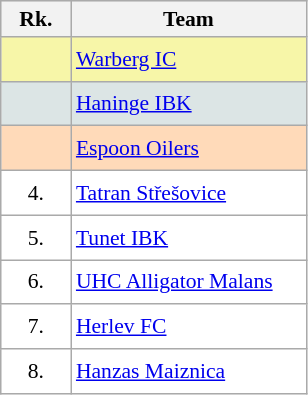<table class="wikitable" style="border:1px solid #AAAAAA;font-size:90%">
<tr bgcolor="#E4E4E4">
<th style="border-bottom:1px solid #AAAAAA" width=40>Rk.</th>
<th style="border-bottom:1px solid #AAAAAA" width=150>Team</th>
</tr>
<tr bgcolor="#F7F6A8">
<td align="center" style="height:23px"></td>
<td> <a href='#'>Warberg IC</a></td>
</tr>
<tr bgcolor="#DCE5E5">
<td align="center" style="height:23px"></td>
<td> <a href='#'>Haninge IBK</a></td>
</tr>
<tr bgcolor="#FFDAB9">
<td align="center" style="height:23px"></td>
<td> <a href='#'>Espoon Oilers</a></td>
</tr>
<tr bgcolor="#ffffff">
<td align="center" style="height:23px">4.</td>
<td> <a href='#'>Tatran Střešovice</a></td>
</tr>
<tr bgcolor="#ffffff">
<td align="center" style="height:23px">5.</td>
<td> <a href='#'>Tunet IBK</a></td>
</tr>
<tr bgcolor="#ffffff">
<td align="center" style="height:23px">6.</td>
<td> <a href='#'>UHC Alligator Malans</a></td>
</tr>
<tr bgcolor="#ffffff">
<td align="center" style="height:23px">7.</td>
<td> <a href='#'>Herlev FC</a></td>
</tr>
<tr bgcolor="#ffffff">
<td align="center" style="height:23px">8.</td>
<td> <a href='#'>Hanzas Maiznica</a></td>
</tr>
</table>
